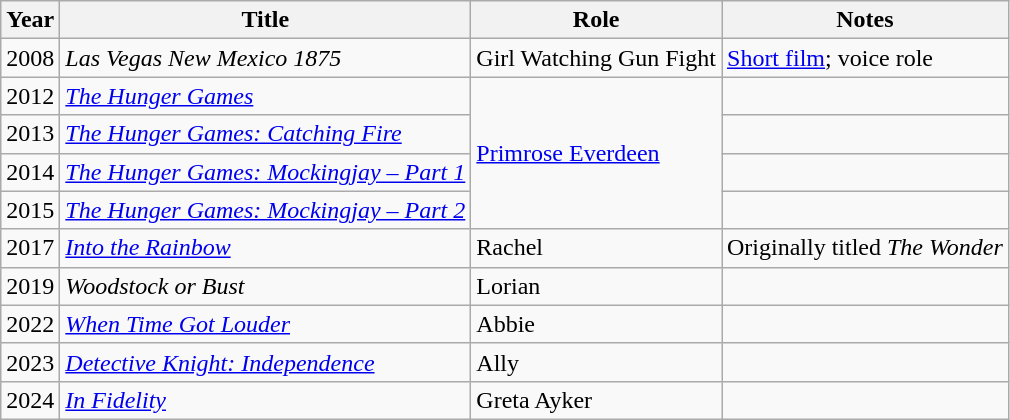<table class="wikitable sortable">
<tr>
<th>Year</th>
<th>Title</th>
<th>Role</th>
<th class="unsortable">Notes</th>
</tr>
<tr>
<td>2008</td>
<td><em>Las Vegas New Mexico 1875</em></td>
<td>Girl Watching Gun Fight</td>
<td><a href='#'>Short film</a>; voice role</td>
</tr>
<tr>
<td>2012</td>
<td><em><a href='#'>The Hunger Games</a></em></td>
<td rowspan="4"><a href='#'>Primrose Everdeen</a></td>
<td></td>
</tr>
<tr>
<td>2013</td>
<td><em><a href='#'>The Hunger Games: Catching Fire</a></em></td>
<td></td>
</tr>
<tr>
<td>2014</td>
<td><em><a href='#'>The Hunger Games: Mockingjay – Part 1</a></em></td>
<td></td>
</tr>
<tr>
<td>2015</td>
<td><em><a href='#'>The Hunger Games: Mockingjay – Part 2</a></em></td>
<td></td>
</tr>
<tr>
<td>2017</td>
<td><em><a href='#'>Into the Rainbow</a></em></td>
<td>Rachel</td>
<td>Originally titled <em>The Wonder</em></td>
</tr>
<tr>
<td>2019</td>
<td><em>Woodstock or Bust</em></td>
<td>Lorian</td>
<td></td>
</tr>
<tr>
<td>2022</td>
<td><em><a href='#'>When Time Got Louder</a></em></td>
<td>Abbie</td>
<td></td>
</tr>
<tr>
<td>2023</td>
<td><em><a href='#'>Detective Knight: Independence</a></em></td>
<td>Ally</td>
<td></td>
</tr>
<tr>
<td>2024</td>
<td><em><a href='#'>In Fidelity</a></em></td>
<td>Greta Ayker</td>
<td></td>
</tr>
</table>
